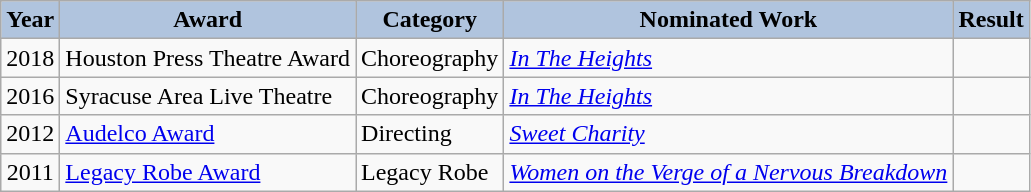<table class="wikitable" style="font-size:90%width:80%;">
<tr style="text-align:center;">
<th style="background:#B0C4DE">Year</th>
<th style="background:#B0C4DE">Award</th>
<th style="background:#B0C4DE">Category</th>
<th style="background:#B0C4DE">Nominated Work</th>
<th style="background:#B0C4DE">Result</th>
</tr>
<tr>
<td style="text-align:center;">2018</td>
<td>Houston Press Theatre Award</td>
<td>Choreography</td>
<td><em><a href='#'>In The Heights</a></em></td>
<td></td>
</tr>
<tr>
<td style="text-align:center;">2016</td>
<td>Syracuse Area Live Theatre</td>
<td>Choreography</td>
<td><em><a href='#'>In The Heights</a></em></td>
<td></td>
</tr>
<tr>
<td style="text-align:center;">2012</td>
<td><a href='#'>Audelco Award</a></td>
<td>Directing</td>
<td><em><a href='#'>Sweet Charity</a></em></td>
<td></td>
</tr>
<tr>
<td style="text-align:center;">2011</td>
<td><a href='#'>Legacy Robe Award</a></td>
<td>Legacy Robe</td>
<td><em><a href='#'>Women on the Verge of a Nervous Breakdown</a></em></td>
<td></td>
</tr>
</table>
